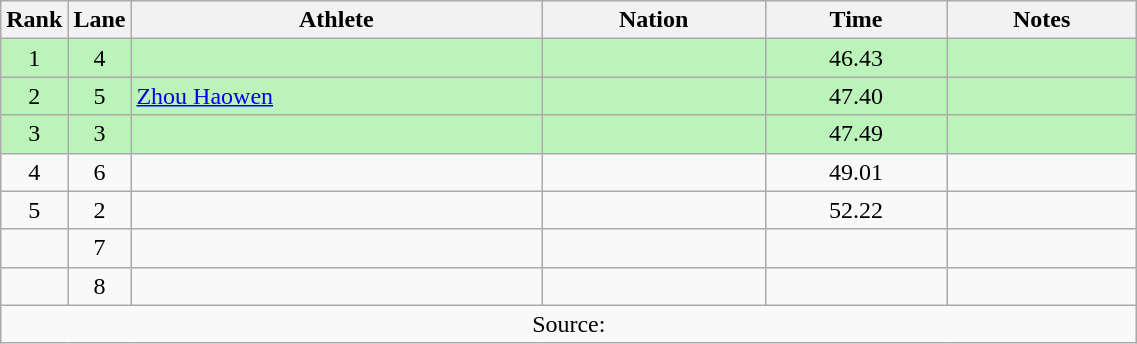<table class="wikitable sortable" style="text-align:center;width: 60%;">
<tr>
<th scope="col" style="width: 10px;">Rank</th>
<th scope="col" style="width: 10px;">Lane</th>
<th scope="col">Athlete</th>
<th scope="col">Nation</th>
<th scope="col">Time</th>
<th scope="col">Notes</th>
</tr>
<tr bgcolor=bbf3bb>
<td>1</td>
<td>4</td>
<td align=left></td>
<td align=left></td>
<td>46.43</td>
<td></td>
</tr>
<tr bgcolor=bbf3bb>
<td>2</td>
<td>5</td>
<td align=left><a href='#'>Zhou Haowen</a></td>
<td align=left></td>
<td>47.40</td>
<td></td>
</tr>
<tr bgcolor=bbf3bb>
<td>3</td>
<td>3</td>
<td align=left></td>
<td align=left></td>
<td>47.49</td>
<td></td>
</tr>
<tr>
<td>4</td>
<td>6</td>
<td align=left></td>
<td align=left></td>
<td>49.01</td>
<td></td>
</tr>
<tr>
<td>5</td>
<td>2</td>
<td align=left></td>
<td align=left></td>
<td>52.22</td>
<td></td>
</tr>
<tr>
<td></td>
<td>7</td>
<td align=left></td>
<td align=left></td>
<td></td>
<td></td>
</tr>
<tr>
<td></td>
<td>8</td>
<td align=left></td>
<td align=left></td>
<td></td>
<td></td>
</tr>
<tr class="sortbottom">
<td colspan="6">Source:</td>
</tr>
</table>
